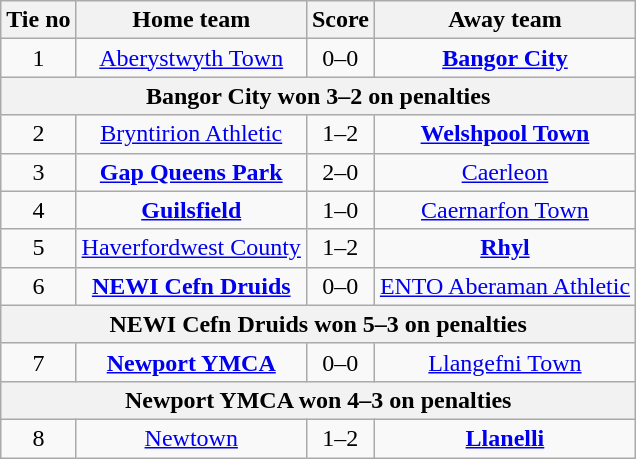<table class="wikitable" style="text-align: center">
<tr>
<th>Tie no</th>
<th>Home team</th>
<th>Score</th>
<th>Away team</th>
</tr>
<tr>
<td>1</td>
<td><a href='#'>Aberystwyth Town</a></td>
<td>0–0</td>
<td><strong><a href='#'>Bangor City</a></strong></td>
</tr>
<tr>
<th colspan=5>Bangor City won 3–2 on penalties</th>
</tr>
<tr>
<td>2</td>
<td><a href='#'>Bryntirion Athletic</a></td>
<td>1–2</td>
<td><strong><a href='#'>Welshpool Town</a></strong></td>
</tr>
<tr>
<td>3</td>
<td><strong><a href='#'>Gap Queens Park</a></strong></td>
<td>2–0</td>
<td><a href='#'>Caerleon</a></td>
</tr>
<tr>
<td>4</td>
<td><strong><a href='#'>Guilsfield</a></strong></td>
<td>1–0</td>
<td><a href='#'>Caernarfon Town</a></td>
</tr>
<tr>
<td>5</td>
<td><a href='#'>Haverfordwest County</a></td>
<td>1–2</td>
<td><strong><a href='#'>Rhyl</a></strong></td>
</tr>
<tr>
<td>6</td>
<td><strong><a href='#'>NEWI Cefn Druids</a></strong></td>
<td>0–0</td>
<td><a href='#'>ENTO Aberaman Athletic</a></td>
</tr>
<tr>
<th colspan=5>NEWI Cefn Druids won 5–3 on penalties</th>
</tr>
<tr>
<td>7</td>
<td><strong><a href='#'>Newport YMCA</a></strong></td>
<td>0–0</td>
<td><a href='#'>Llangefni Town</a></td>
</tr>
<tr>
<th colspan=5>Newport YMCA won 4–3 on penalties</th>
</tr>
<tr>
<td>8</td>
<td><a href='#'>Newtown</a></td>
<td>1–2</td>
<td><strong><a href='#'>Llanelli</a></strong></td>
</tr>
</table>
